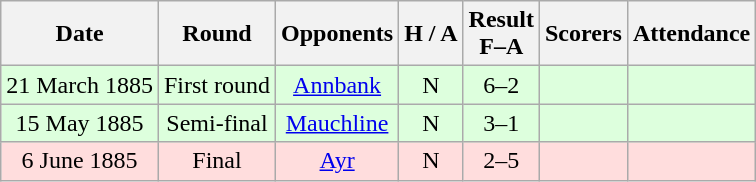<table class="wikitable" style="text-align:center">
<tr>
<th>Date</th>
<th>Round</th>
<th>Opponents</th>
<th>H / A</th>
<th>Result<br>F–A</th>
<th>Scorers</th>
<th>Attendance</th>
</tr>
<tr bgcolor=#ddffdd>
<td>21 March 1885</td>
<td>First round</td>
<td><a href='#'>Annbank</a></td>
<td>N</td>
<td>6–2</td>
<td></td>
<td></td>
</tr>
<tr bgcolor=#ddffdd>
<td>15 May 1885</td>
<td>Semi-final</td>
<td><a href='#'>Mauchline</a></td>
<td>N</td>
<td>3–1</td>
<td></td>
<td></td>
</tr>
<tr bgcolor=#ffdddd>
<td>6 June 1885</td>
<td>Final</td>
<td><a href='#'>Ayr</a></td>
<td>N</td>
<td>2–5</td>
<td></td>
<td></td>
</tr>
</table>
